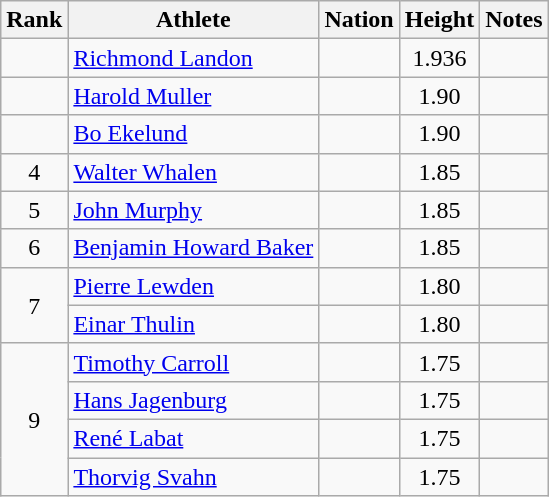<table class="wikitable sortable" style="text-align:center">
<tr>
<th>Rank</th>
<th>Athlete</th>
<th>Nation</th>
<th>Height</th>
<th>Notes</th>
</tr>
<tr>
<td></td>
<td align=left><a href='#'>Richmond Landon</a></td>
<td align=left></td>
<td>1.936</td>
<td></td>
</tr>
<tr>
<td></td>
<td align=left><a href='#'>Harold Muller</a></td>
<td align=left></td>
<td>1.90</td>
<td></td>
</tr>
<tr>
<td></td>
<td align=left><a href='#'>Bo Ekelund</a></td>
<td align=left></td>
<td>1.90</td>
<td></td>
</tr>
<tr>
<td>4</td>
<td align=left><a href='#'>Walter Whalen</a></td>
<td align=left></td>
<td>1.85</td>
<td></td>
</tr>
<tr>
<td>5</td>
<td align=left><a href='#'>John Murphy</a></td>
<td align=left></td>
<td>1.85</td>
<td></td>
</tr>
<tr>
<td>6</td>
<td align=left><a href='#'>Benjamin Howard Baker</a></td>
<td align=left></td>
<td>1.85</td>
<td></td>
</tr>
<tr>
<td rowspan=2>7</td>
<td align=left><a href='#'>Pierre Lewden</a></td>
<td align=left></td>
<td>1.80</td>
<td></td>
</tr>
<tr>
<td align=left><a href='#'>Einar Thulin</a></td>
<td align=left></td>
<td>1.80</td>
<td></td>
</tr>
<tr>
<td rowspan=4>9</td>
<td align=left><a href='#'>Timothy Carroll</a></td>
<td align=left></td>
<td>1.75</td>
<td></td>
</tr>
<tr>
<td align=left><a href='#'>Hans Jagenburg</a></td>
<td align=left></td>
<td>1.75</td>
<td></td>
</tr>
<tr>
<td align=left><a href='#'>René Labat</a></td>
<td align=left></td>
<td>1.75</td>
<td></td>
</tr>
<tr>
<td align=left><a href='#'>Thorvig Svahn</a></td>
<td align=left></td>
<td>1.75</td>
<td></td>
</tr>
</table>
